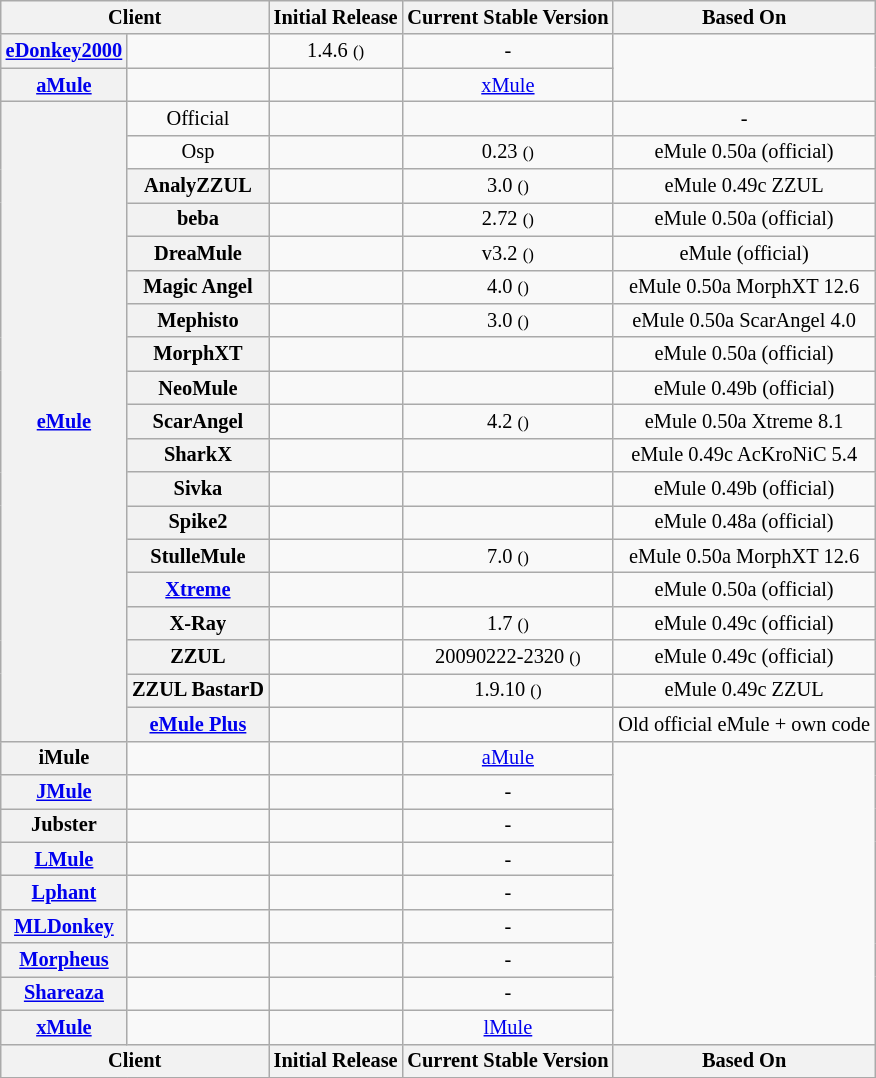<table style="font-size: 85%; text-align: center;" class="wikitable">
<tr>
<th colspan=2>Client</th>
<th rowspan=1>Initial Release</th>
<th rowspan=1>Current Stable Version</th>
<th rowspan=1>Based On</th>
</tr>
<tr>
<th><a href='#'>eDonkey2000</a></th>
<td></td>
<td>1.4.6 <small>()</small></td>
<td>-</td>
</tr>
<tr>
<th><a href='#'>aMule</a></th>
<td></td>
<td></td>
<td><a href='#'>xMule</a></td>
</tr>
<tr>
<th rowspan="19" ><a href='#'>eMule</a></th>
<td>Official</td>
<td></td>
<td></td>
<td>-</td>
</tr>
<tr>
<td>Osp</td>
<td></td>
<td>0.23 <small>()</small></td>
<td>eMule 0.50a (official)</td>
</tr>
<tr>
<th>AnalyZZUL</th>
<td></td>
<td>3.0 <small>()</small></td>
<td>eMule 0.49c ZZUL</td>
</tr>
<tr>
<th>beba</th>
<td></td>
<td>2.72 <small>()</small></td>
<td>eMule 0.50a (official)</td>
</tr>
<tr>
<th>DreaMule</th>
<td></td>
<td>v3.2 <small>()</small></td>
<td>eMule (official)</td>
</tr>
<tr>
<th>Magic Angel</th>
<td></td>
<td>4.0 <small>()</small></td>
<td>eMule 0.50a MorphXT 12.6</td>
</tr>
<tr>
<th>Mephisto</th>
<td></td>
<td>3.0 <small>()</small></td>
<td>eMule 0.50a ScarAngel 4.0</td>
</tr>
<tr>
<th>MorphXT</th>
<td></td>
<td></td>
<td>eMule 0.50a (official)</td>
</tr>
<tr>
<th>NeoMule</th>
<td></td>
<td></td>
<td>eMule 0.49b (official)</td>
</tr>
<tr>
<th>ScarAngel</th>
<td></td>
<td>4.2 <small>()</small></td>
<td>eMule 0.50a Xtreme 8.1</td>
</tr>
<tr>
<th>SharkX</th>
<td></td>
<td></td>
<td>eMule 0.49c AcKroNiC 5.4</td>
</tr>
<tr>
<th>Sivka</th>
<td></td>
<td></td>
<td>eMule 0.49b (official)</td>
</tr>
<tr>
<th>Spike2</th>
<td></td>
<td></td>
<td>eMule 0.48a (official)</td>
</tr>
<tr>
<th>StulleMule</th>
<td></td>
<td>7.0 <small>()</small></td>
<td>eMule 0.50a MorphXT 12.6</td>
</tr>
<tr>
<th><a href='#'>Xtreme</a></th>
<td></td>
<td></td>
<td>eMule 0.50a (official)</td>
</tr>
<tr>
<th>X-Ray</th>
<td></td>
<td>1.7 <small>()</small></td>
<td>eMule 0.49c (official)</td>
</tr>
<tr>
<th>ZZUL</th>
<td></td>
<td>20090222-2320 <small>()</small></td>
<td>eMule 0.49c (official)</td>
</tr>
<tr>
<th>ZZUL BastarD</th>
<td></td>
<td>1.9.10 <small>()</small></td>
<td>eMule 0.49c ZZUL</td>
</tr>
<tr>
<th><a href='#'>eMule Plus</a></th>
<td></td>
<td></td>
<td>Old official eMule + own code</td>
</tr>
<tr>
<th>iMule</th>
<td></td>
<td></td>
<td><a href='#'>aMule</a></td>
</tr>
<tr>
<th><a href='#'>JMule</a></th>
<td></td>
<td></td>
<td>-</td>
</tr>
<tr>
<th>Jubster</th>
<td></td>
<td></td>
<td>-</td>
</tr>
<tr>
<th><a href='#'>LMule</a></th>
<td></td>
<td></td>
<td>-</td>
</tr>
<tr>
<th><a href='#'>Lphant</a></th>
<td></td>
<td></td>
<td>-</td>
</tr>
<tr>
<th><a href='#'>MLDonkey</a></th>
<td></td>
<td></td>
<td>-</td>
</tr>
<tr>
<th><a href='#'>Morpheus</a></th>
<td></td>
<td></td>
<td>-</td>
</tr>
<tr>
<th><a href='#'>Shareaza</a></th>
<td></td>
<td></td>
<td>-</td>
</tr>
<tr>
<th><a href='#'>xMule</a></th>
<td></td>
<td></td>
<td><a href='#'>lMule</a></td>
</tr>
<tr>
<th colspan=2>Client</th>
<th rowspan=1>Initial Release</th>
<th rowspan=1>Current Stable Version</th>
<th rowspan=1>Based On</th>
</tr>
<tr>
</tr>
</table>
